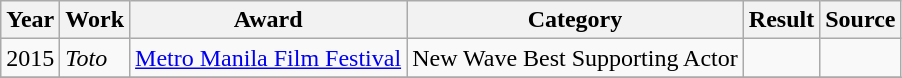<table class="wikitable">
<tr>
<th>Year</th>
<th>Work</th>
<th>Award</th>
<th>Category</th>
<th>Result</th>
<th>Source </th>
</tr>
<tr>
<td>2015</td>
<td><em>Toto</em></td>
<td><a href='#'>Metro Manila Film Festival</a></td>
<td>New Wave Best Supporting Actor</td>
<td></td>
<td></td>
</tr>
<tr>
</tr>
</table>
